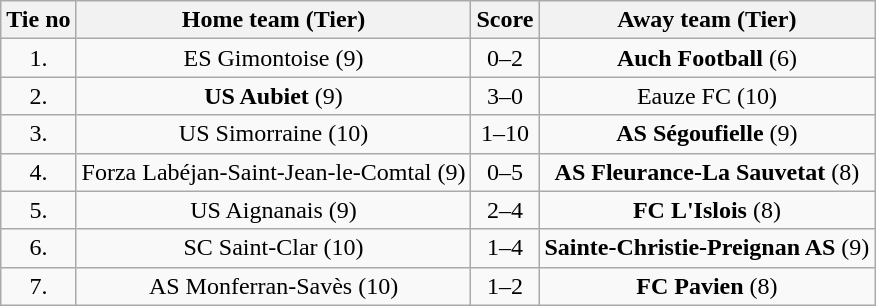<table class="wikitable" style="text-align: center">
<tr>
<th>Tie no</th>
<th>Home team (Tier)</th>
<th>Score</th>
<th>Away team (Tier)</th>
</tr>
<tr>
<td>1.</td>
<td>ES Gimontoise (9)</td>
<td>0–2</td>
<td><strong>Auch Football</strong> (6)</td>
</tr>
<tr>
<td>2.</td>
<td><strong>US Aubiet</strong> (9)</td>
<td>3–0</td>
<td>Eauze FC (10)</td>
</tr>
<tr>
<td>3.</td>
<td>US Simorraine (10)</td>
<td>1–10</td>
<td><strong>AS Ségoufielle</strong> (9)</td>
</tr>
<tr>
<td>4.</td>
<td>Forza Labéjan-Saint-Jean-le-Comtal (9)</td>
<td>0–5</td>
<td><strong>AS Fleurance-La Sauvetat</strong> (8)</td>
</tr>
<tr>
<td>5.</td>
<td>US Aignanais (9)</td>
<td>2–4</td>
<td><strong>FC L'Islois</strong> (8)</td>
</tr>
<tr>
<td>6.</td>
<td>SC Saint-Clar (10)</td>
<td>1–4</td>
<td><strong>Sainte-Christie-Preignan AS</strong> (9)</td>
</tr>
<tr>
<td>7.</td>
<td>AS Monferran-Savès (10)</td>
<td>1–2</td>
<td><strong>FC Pavien</strong> (8)</td>
</tr>
</table>
